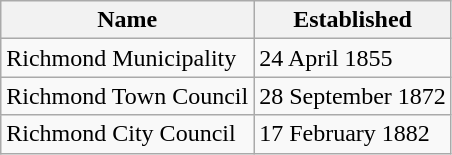<table class="wikitable sortable">
<tr>
<th>Name</th>
<th>Established</th>
</tr>
<tr>
<td>Richmond Municipality</td>
<td>24 April 1855</td>
</tr>
<tr>
<td>Richmond Town Council</td>
<td>28 September 1872</td>
</tr>
<tr>
<td>Richmond City Council</td>
<td>17 February 1882</td>
</tr>
</table>
